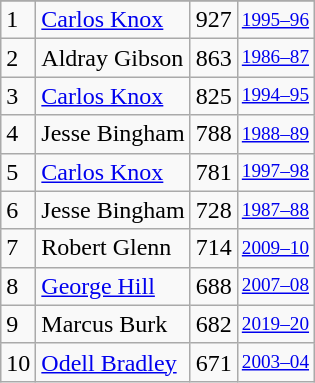<table class="wikitable">
<tr>
</tr>
<tr>
<td>1</td>
<td><a href='#'>Carlos Knox</a></td>
<td>927</td>
<td style="font-size:80%;"><a href='#'>1995–96</a></td>
</tr>
<tr>
<td>2</td>
<td>Aldray Gibson</td>
<td>863</td>
<td style="font-size:80%;"><a href='#'>1986–87</a></td>
</tr>
<tr>
<td>3</td>
<td><a href='#'>Carlos Knox</a></td>
<td>825</td>
<td style="font-size:80%;"><a href='#'>1994–95</a></td>
</tr>
<tr>
<td>4</td>
<td>Jesse Bingham</td>
<td>788</td>
<td style="font-size:80%;"><a href='#'>1988–89</a></td>
</tr>
<tr>
<td>5</td>
<td><a href='#'>Carlos Knox</a></td>
<td>781</td>
<td style="font-size:80%;"><a href='#'>1997–98</a></td>
</tr>
<tr>
<td>6</td>
<td>Jesse Bingham</td>
<td>728</td>
<td style="font-size:80%;"><a href='#'>1987–88</a></td>
</tr>
<tr>
<td>7</td>
<td>Robert Glenn</td>
<td>714</td>
<td style="font-size:80%;"><a href='#'>2009–10</a></td>
</tr>
<tr>
<td>8</td>
<td><a href='#'>George Hill</a></td>
<td>688</td>
<td style="font-size:80%;"><a href='#'>2007–08</a></td>
</tr>
<tr>
<td>9</td>
<td>Marcus Burk</td>
<td>682</td>
<td style="font-size:80%;"><a href='#'>2019–20</a></td>
</tr>
<tr>
<td>10</td>
<td><a href='#'>Odell Bradley</a></td>
<td>671</td>
<td style="font-size:80%;"><a href='#'>2003–04</a></td>
</tr>
</table>
